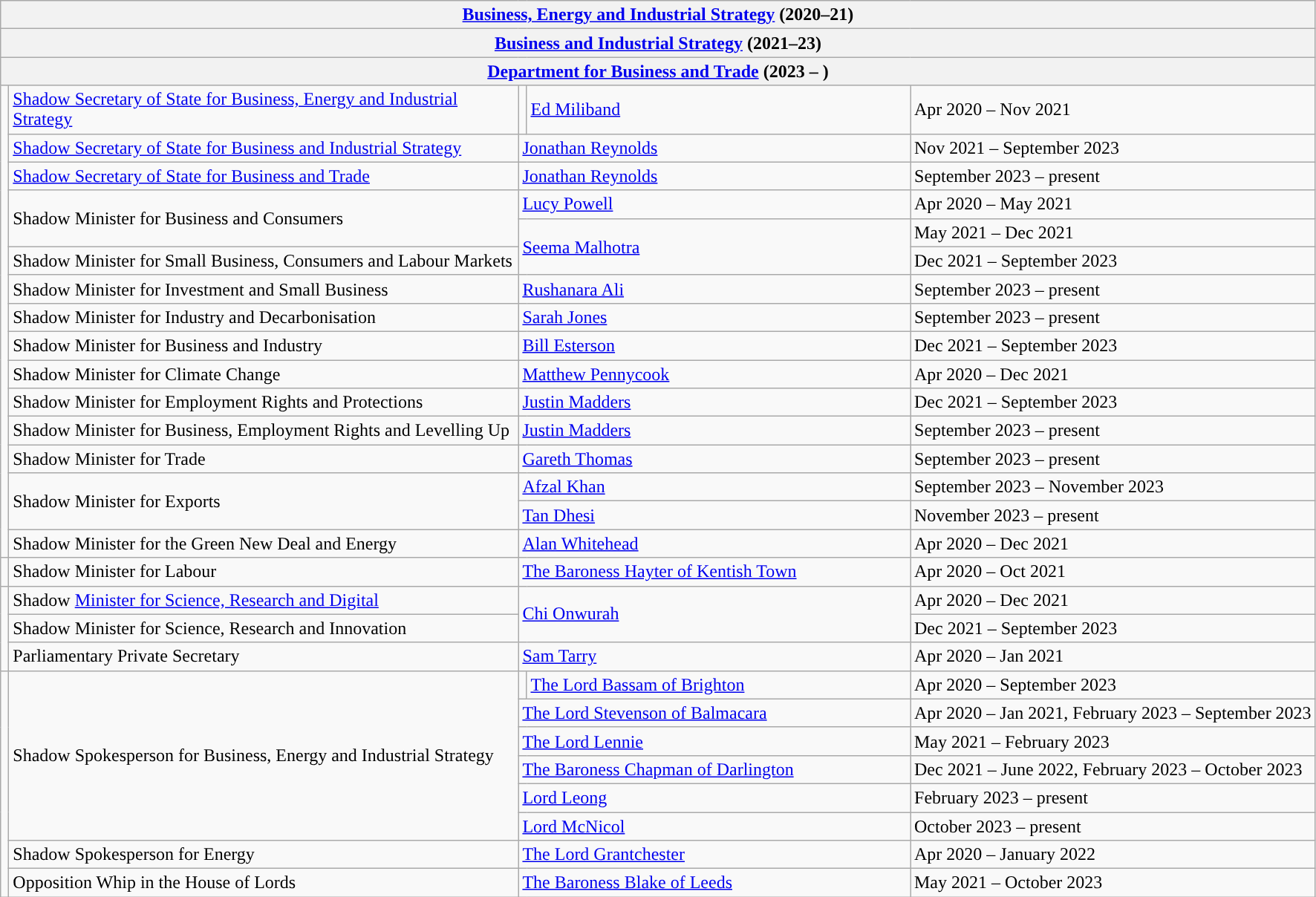<table class="wikitable">
<tr>
<th colspan="5"><a href='#'>Business, Energy and Industrial Strategy</a> (2020–21)</th>
</tr>
<tr>
<th colspan="5"><a href='#'>Business and Industrial Strategy</a> (2021–23)</th>
</tr>
<tr>
<th colspan="5"><a href='#'>Department for Business and Trade</a> (2023 – )</th>
</tr>
<tr>
<td rowspan="16" style="background: "></td>
<td style="width: 450px;"><a href='#'>Shadow Secretary of State for Business, Energy and Industrial Strategy</a></td>
<td style="background: "></td>
<td style="width: 337px;"><a href='#'>Ed Miliband</a></td>
<td>Apr 2020 – Nov 2021</td>
</tr>
<tr>
<td><a href='#'>Shadow Secretary of State for Business and Industrial Strategy</a></td>
<td colspan="2"><a href='#'>Jonathan Reynolds</a></td>
<td>Nov 2021 – September 2023</td>
</tr>
<tr>
<td><a href='#'>Shadow Secretary of State for Business and Trade</a></td>
<td colspan="2"><a href='#'>Jonathan Reynolds</a></td>
<td>September 2023 – present</td>
</tr>
<tr>
<td rowspan="2">Shadow Minister for Business and Consumers</td>
<td colspan="2"><a href='#'>Lucy Powell</a></td>
<td>Apr 2020 – May 2021</td>
</tr>
<tr>
<td colspan="2" rowspan="2"><a href='#'>Seema Malhotra</a></td>
<td>May 2021 – Dec 2021</td>
</tr>
<tr>
<td>Shadow Minister for Small Business, Consumers and Labour Markets</td>
<td>Dec 2021 – September 2023</td>
</tr>
<tr>
<td>Shadow Minister for Investment and Small Business</td>
<td colspan="2"><a href='#'>Rushanara Ali</a></td>
<td>September 2023 – present</td>
</tr>
<tr>
<td>Shadow Minister for Industry and Decarbonisation</td>
<td colspan="2"><a href='#'>Sarah Jones</a></td>
<td>September 2023 – present</td>
</tr>
<tr>
<td>Shadow Minister for Business and Industry</td>
<td colspan="2"><a href='#'>Bill Esterson</a></td>
<td>Dec 2021 – September 2023</td>
</tr>
<tr>
<td>Shadow Minister for Climate Change</td>
<td colspan="2"><a href='#'>Matthew Pennycook</a></td>
<td>Apr 2020 – Dec 2021</td>
</tr>
<tr>
<td>Shadow Minister for Employment Rights and Protections</td>
<td colspan="2"><a href='#'>Justin Madders</a></td>
<td>Dec 2021 – September 2023</td>
</tr>
<tr>
<td>Shadow Minister for Business, Employment Rights and Levelling Up</td>
<td colspan="2"><a href='#'>Justin Madders</a></td>
<td>September 2023 – present</td>
</tr>
<tr>
<td>Shadow Minister for Trade</td>
<td colspan="2"><a href='#'>Gareth Thomas</a></td>
<td>September 2023 – present</td>
</tr>
<tr>
<td rowspan="2">Shadow Minister for Exports</td>
<td colspan="2"><a href='#'>Afzal Khan</a></td>
<td>September 2023 – November 2023</td>
</tr>
<tr>
<td colspan="2"><a href='#'>Tan Dhesi</a></td>
<td>November 2023 – present</td>
</tr>
<tr>
<td>Shadow Minister for the Green New Deal and Energy</td>
<td colspan="2"><a href='#'>Alan Whitehead</a></td>
<td>Apr 2020 – Dec 2021</td>
</tr>
<tr>
<td style="background: "></td>
<td>Shadow Minister for Labour</td>
<td colspan="2"><a href='#'>The Baroness Hayter of Kentish Town</a></td>
<td>Apr 2020 – Oct 2021</td>
</tr>
<tr>
<td rowspan="3" style="background: "></td>
<td>Shadow <a href='#'>Minister for Science, Research and Digital</a></td>
<td colspan="2" rowspan="2"><a href='#'>Chi Onwurah</a></td>
<td>Apr 2020 – Dec 2021</td>
</tr>
<tr>
<td>Shadow Minister for Science, Research and Innovation</td>
<td>Dec 2021 – September 2023</td>
</tr>
<tr>
<td>Parliamentary Private Secretary</td>
<td colspan="2"><a href='#'>Sam Tarry</a></td>
<td>Apr 2020 – Jan 2021</td>
</tr>
<tr>
<td rowspan="8" style="background: "></td>
<td rowspan="6">Shadow Spokesperson for Business, Energy and Industrial Strategy</td>
<td style="background: "></td>
<td><a href='#'>The Lord Bassam of Brighton</a></td>
<td>Apr 2020 – September 2023</td>
</tr>
<tr>
<td colspan="2"><a href='#'>The Lord Stevenson of Balmacara</a></td>
<td>Apr 2020 – Jan 2021, February 2023 – September 2023</td>
</tr>
<tr>
<td colspan="2"><a href='#'>The Lord Lennie</a></td>
<td>May 2021 – February 2023</td>
</tr>
<tr>
<td colspan="2"><a href='#'>The Baroness Chapman of Darlington</a></td>
<td>Dec 2021 – June 2022, February 2023 – October 2023</td>
</tr>
<tr>
<td colspan="2"><a href='#'>Lord Leong</a></td>
<td>February 2023 – present</td>
</tr>
<tr>
<td colspan="2"><a href='#'>Lord McNicol</a></td>
<td>October 2023 – present</td>
</tr>
<tr>
<td>Shadow Spokesperson for Energy</td>
<td colspan="2"><a href='#'>The Lord Grantchester</a></td>
<td>Apr 2020 – January 2022</td>
</tr>
<tr>
<td>Opposition Whip in the House of Lords</td>
<td colspan="2"><a href='#'>The Baroness Blake of Leeds</a></td>
<td>May 2021 – October 2023</td>
</tr>
</table>
